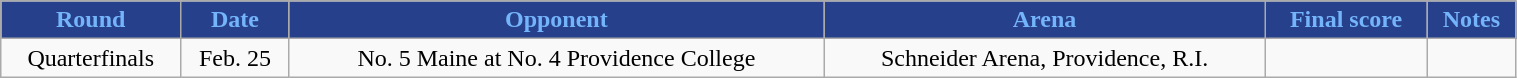<table class="wikitable" style="width:80%;">
<tr style="text-align:center; background:#27408b; color:#74b4fa;">
<td><strong>Round</strong></td>
<td><strong>Date</strong></td>
<td><strong>Opponent</strong></td>
<td><strong>Arena</strong></td>
<td><strong>Final score</strong></td>
<td><strong>Notes</strong></td>
</tr>
<tr style="text-align:center;" bgcolor="">
<td>Quarterfinals</td>
<td>Feb. 25</td>
<td>No. 5 Maine at No. 4 Providence College</td>
<td>Schneider Arena, Providence, R.I.</td>
<td></td>
<td></td>
</tr>
</table>
